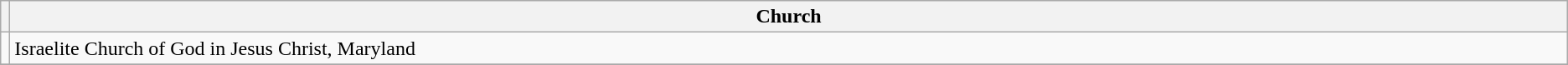<table class="wikitable">
<tr>
<th width="0%"></th>
<th width="100%">Church</th>
</tr>
<tr>
<td></td>
<td>Israelite Church of God in Jesus Christ, Maryland</td>
</tr>
<tr>
</tr>
</table>
